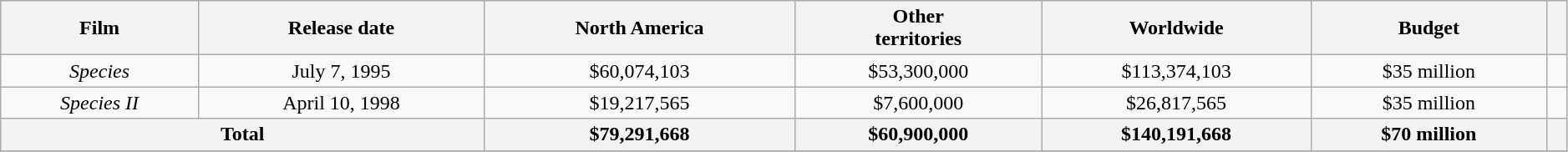<table class="wikitable sortable" width=99% border="1" style="text-align: center;">
<tr>
<th>Film</th>
<th>Release date</th>
<th>North America</th>
<th>Other <br>territories</th>
<th>Worldwide</th>
<th>Budget</th>
<th></th>
</tr>
<tr>
<td><em>Species</em></td>
<td>July 7, 1995</td>
<td>$60,074,103</td>
<td>$53,300,000</td>
<td>$113,374,103</td>
<td>$35 million</td>
<td></td>
</tr>
<tr>
<td><em>Species II</em></td>
<td>April 10, 1998</td>
<td>$19,217,565</td>
<td>$7,600,000</td>
<td>$26,817,565</td>
<td>$35 million</td>
<td></td>
</tr>
<tr>
<th colspan="2">Total</th>
<th>$79,291,668</th>
<th>$60,900,000</th>
<th>$140,191,668</th>
<th>$70 million</th>
<th></th>
</tr>
<tr>
</tr>
</table>
